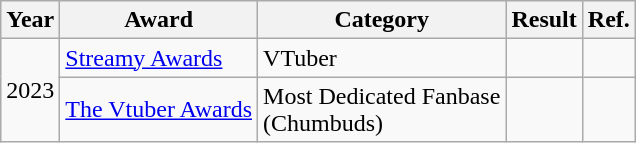<table class="wikitable sortable">
<tr>
<th>Year</th>
<th>Award</th>
<th>Category</th>
<th>Result</th>
<th>Ref.</th>
</tr>
<tr>
<td align="center" rowspan=2"">2023</td>
<td><a href='#'>Streamy Awards</a></td>
<td>VTuber</td>
<td></td>
<td align="center"></td>
</tr>
<tr>
<td><a href='#'>The Vtuber Awards</a></td>
<td>Most Dedicated Fanbase<br> (Chumbuds)</td>
<td></td>
<td align="center"></td>
</tr>
</table>
